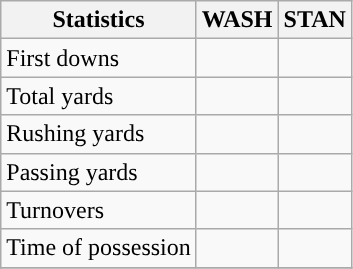<table class="wikitable" style="float: left;">
<tr>
<th>Statistics</th>
<th>WASH</th>
<th>STAN</th>
</tr>
<tr>
<td>First downs</td>
<td></td>
<td></td>
</tr>
<tr>
<td>Total yards</td>
<td></td>
<td></td>
</tr>
<tr>
<td>Rushing yards</td>
<td></td>
<td></td>
</tr>
<tr>
<td>Passing yards</td>
<td></td>
<td></td>
</tr>
<tr>
<td>Turnovers</td>
<td></td>
<td></td>
</tr>
<tr>
<td>Time of possession</td>
<td></td>
<td></td>
</tr>
<tr>
</tr>
</table>
